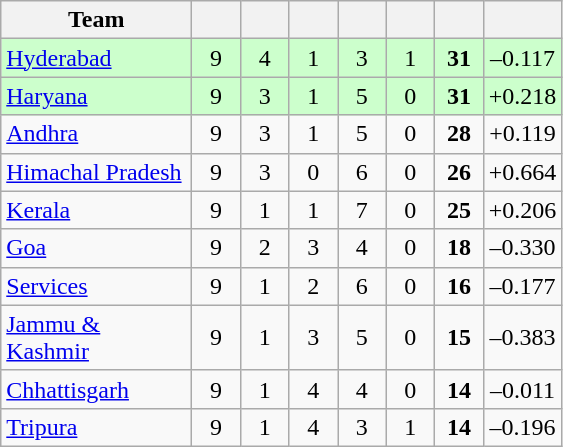<table class="wikitable" style="text-align:center">
<tr>
<th style="width:120px">Team</th>
<th style="width:25px"></th>
<th style="width:25px"></th>
<th style="width:25px"></th>
<th style="width:25px"></th>
<th style="width:25px"></th>
<th style="width:25px"></th>
<th style="width:40px;"></th>
</tr>
<tr style="background:#cfc;">
<td style="text-align:left"><a href='#'>Hyderabad</a></td>
<td>9</td>
<td>4</td>
<td>1</td>
<td>3</td>
<td>1</td>
<td><strong>31</strong></td>
<td>–0.117</td>
</tr>
<tr style="background:#cfc;">
<td style="text-align:left"><a href='#'>Haryana</a></td>
<td>9</td>
<td>3</td>
<td>1</td>
<td>5</td>
<td>0</td>
<td><strong>31</strong></td>
<td>+0.218</td>
</tr>
<tr>
<td style="text-align:left"><a href='#'>Andhra</a></td>
<td>9</td>
<td>3</td>
<td>1</td>
<td>5</td>
<td>0</td>
<td><strong>28</strong></td>
<td>+0.119</td>
</tr>
<tr>
<td style="text-align:left"><a href='#'>Himachal Pradesh</a></td>
<td>9</td>
<td>3</td>
<td>0</td>
<td>6</td>
<td>0</td>
<td><strong>26</strong></td>
<td>+0.664</td>
</tr>
<tr>
<td style="text-align:left"><a href='#'>Kerala</a></td>
<td>9</td>
<td>1</td>
<td>1</td>
<td>7</td>
<td>0</td>
<td><strong>25</strong></td>
<td>+0.206</td>
</tr>
<tr>
<td style="text-align:left"><a href='#'>Goa</a></td>
<td>9</td>
<td>2</td>
<td>3</td>
<td>4</td>
<td>0</td>
<td><strong>18</strong></td>
<td>–0.330</td>
</tr>
<tr>
<td style="text-align:left"><a href='#'>Services</a></td>
<td>9</td>
<td>1</td>
<td>2</td>
<td>6</td>
<td>0</td>
<td><strong>16</strong></td>
<td>–0.177</td>
</tr>
<tr>
<td style="text-align:left"><a href='#'>Jammu & Kashmir</a></td>
<td>9</td>
<td>1</td>
<td>3</td>
<td>5</td>
<td>0</td>
<td><strong>15</strong></td>
<td>–0.383</td>
</tr>
<tr>
<td style="text-align:left"><a href='#'>Chhattisgarh</a></td>
<td>9</td>
<td>1</td>
<td>4</td>
<td>4</td>
<td>0</td>
<td><strong>14</strong></td>
<td>–0.011</td>
</tr>
<tr>
<td style="text-align:left"><a href='#'>Tripura</a></td>
<td>9</td>
<td>1</td>
<td>4</td>
<td>3</td>
<td>1</td>
<td><strong>14</strong></td>
<td>–0.196</td>
</tr>
</table>
